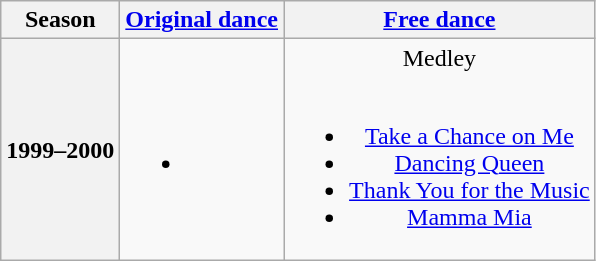<table class=wikitable style=text-align:center>
<tr>
<th>Season</th>
<th><a href='#'>Original dance</a></th>
<th><a href='#'>Free dance</a></th>
</tr>
<tr>
<th>1999–2000 <br> </th>
<td><br><ul><li></li></ul></td>
<td>Medley <br><br><ul><li><a href='#'>Take a Chance on Me</a></li><li><a href='#'>Dancing Queen</a></li><li><a href='#'>Thank You for the Music</a></li><li><a href='#'>Mamma Mia</a></li></ul></td>
</tr>
</table>
